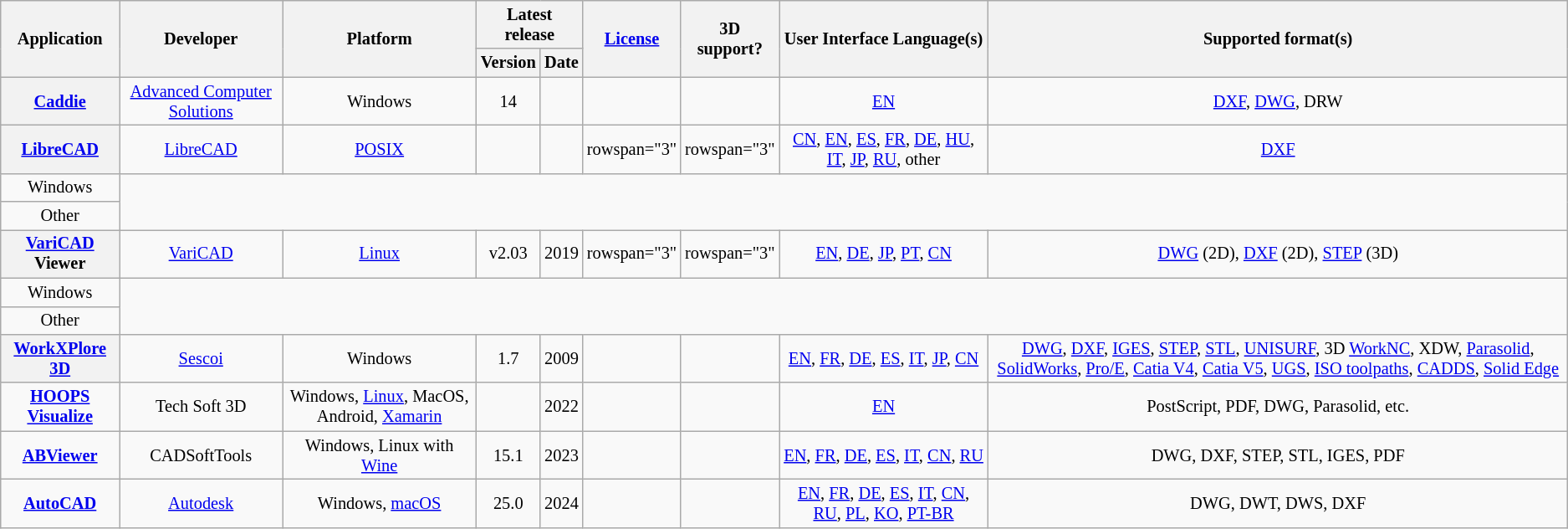<table class="wikitable sortable" style="text-align: center; font-size: 85%; width: auto; table-layout: fixed;">
<tr>
<th rowspan="2">Application</th>
<th rowspan="2">Developer</th>
<th rowspan="2">Platform</th>
<th colspan="2">Latest release</th>
<th rowspan="2"><a href='#'>License</a></th>
<th rowspan="2">3D support?</th>
<th rowspan="2">User Interface Language(s)</th>
<th rowspan="2">Supported format(s)</th>
</tr>
<tr>
<th>Version</th>
<th>Date</th>
</tr>
<tr>
<th><a href='#'>Caddie</a></th>
<td><a href='#'>Advanced Computer Solutions</a></td>
<td> Windows</td>
<td> 14</td>
<td></td>
<td> </td>
<td></td>
<td><a href='#'>EN</a></td>
<td><a href='#'>DXF</a>, <a href='#'>DWG</a>, DRW</td>
</tr>
<tr>
<th><a href='#'>LibreCAD</a></th>
<td><a href='#'>LibreCAD</a></td>
<td> <a href='#'>POSIX</a></td>
<td></td>
<td></td>
<td> rowspan="3" </td>
<td> rowspan="3" </td>
<td><a href='#'>CN</a>, <a href='#'>EN</a>, <a href='#'>ES</a>, <a href='#'>FR</a>, <a href='#'>DE</a>, <a href='#'>HU</a>, <a href='#'>IT</a>, <a href='#'>JP</a>, <a href='#'>RU</a>, other</td>
<td><a href='#'>DXF</a></td>
</tr>
<tr>
<td> Windows</td>
</tr>
<tr>
<td> Other</td>
</tr>
<tr>
<th><a href='#'>VariCAD</a> Viewer</th>
<td><a href='#'>VariCAD</a></td>
<td> <a href='#'>Linux</a></td>
<td>v2.03</td>
<td>2019</td>
<td> rowspan="3" </td>
<td> rowspan="3" </td>
<td><a href='#'>EN</a>, <a href='#'>DE</a>, <a href='#'>JP</a>, <a href='#'>PT</a>, <a href='#'>CN</a></td>
<td><a href='#'>DWG</a> (2D), <a href='#'>DXF</a> (2D), <a href='#'>STEP</a> (3D)</td>
</tr>
<tr>
<td>Windows</td>
</tr>
<tr>
<td>Other</td>
</tr>
<tr>
<th> <a href='#'>WorkXPlore 3D</a></th>
<td> <a href='#'>Sescoi</a></td>
<td> Windows</td>
<td> 1.7</td>
<td> 2009</td>
<td> </td>
<td> </td>
<td> <a href='#'>EN</a>, <a href='#'>FR</a>, <a href='#'>DE</a>, <a href='#'>ES</a>, <a href='#'>IT</a>, <a href='#'>JP</a>, <a href='#'>CN</a></td>
<td> <a href='#'>DWG</a>, <a href='#'>DXF</a>, <a href='#'>IGES</a>, <a href='#'>STEP</a>, <a href='#'>STL</a>, <a href='#'>UNISURF</a>, 3D <a href='#'>WorkNC</a>, XDW, <a href='#'>Parasolid</a>, <a href='#'>SolidWorks</a>, <a href='#'>Pro/E</a>, <a href='#'>Catia V4</a>, <a href='#'>Catia V5</a>, <a href='#'>UGS</a>, <a href='#'>ISO toolpaths</a>, <a href='#'>CADDS</a>, <a href='#'>Solid Edge</a></td>
</tr>
<tr>
<td><strong><a href='#'>HOOPS Visualize</a></strong></td>
<td>Tech Soft 3D</td>
<td>Windows, <a href='#'>Linux</a>, MacOS, Android, <a href='#'>Xamarin</a></td>
<td></td>
<td>2022</td>
<td></td>
<td></td>
<td><a href='#'>EN</a></td>
<td>PostScript, PDF, DWG, Parasolid, etc.</td>
</tr>
<tr>
<td><strong><a href='#'>ABViewer</a></strong></td>
<td>CADSoftTools</td>
<td>Windows, Linux with <a href='#'>Wine</a></td>
<td>15.1</td>
<td>2023</td>
<td></td>
<td></td>
<td><a href='#'>EN</a>, <a href='#'>FR</a>, <a href='#'>DE</a>, <a href='#'>ES</a>, <a href='#'>IT</a>, <a href='#'>CN</a>, <a href='#'>RU</a></td>
<td>DWG, DXF, STEP, STL, IGES, PDF</td>
</tr>
<tr>
<td><strong><a href='#'>AutoCAD</a></strong></td>
<td><a href='#'>Autodesk</a></td>
<td>Windows, <a href='#'>macOS</a></td>
<td>25.0</td>
<td>2024</td>
<td></td>
<td></td>
<td><a href='#'>EN</a>, <a href='#'>FR</a>, <a href='#'>DE</a>, <a href='#'>ES</a>, <a href='#'>IT</a>, <a href='#'>CN</a>, <a href='#'>RU</a>, <a href='#'>PL</a>, <a href='#'>KO</a>, <a href='#'>PT-BR</a></td>
<td>DWG, DWT, DWS, DXF</td>
</tr>
</table>
